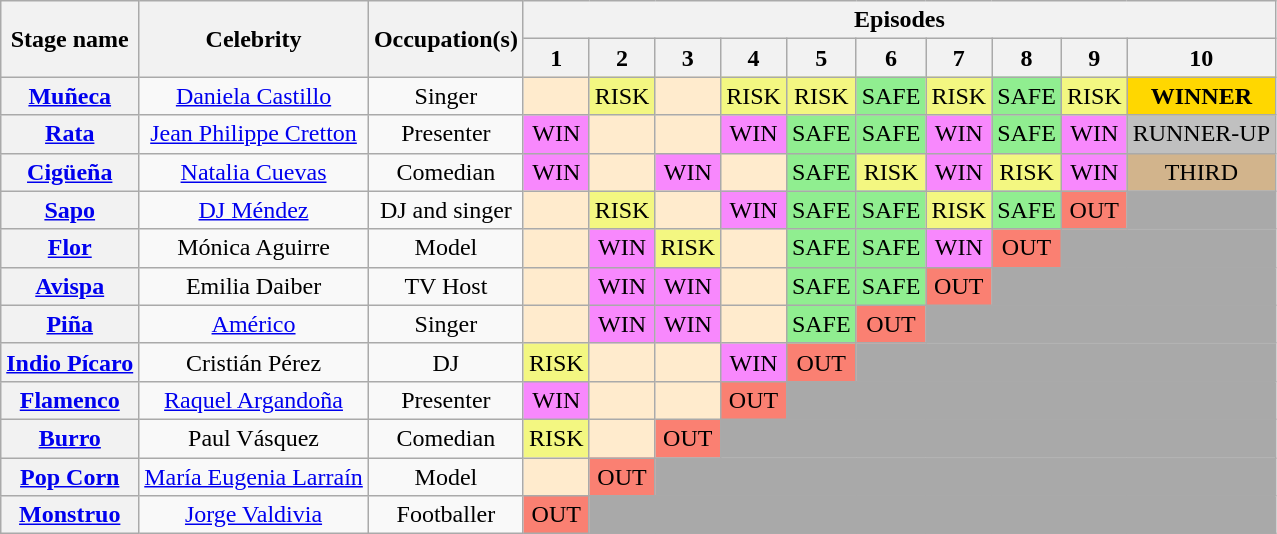<table class="wikitable" style="text-align:center; ">
<tr>
<th rowspan="2">Stage name</th>
<th rowspan="2">Celebrity</th>
<th rowspan="2">Occupation(s)</th>
<th colspan="10">Episodes</th>
</tr>
<tr>
<th>1</th>
<th>2</th>
<th>3</th>
<th>4</th>
<th>5</th>
<th>6</th>
<th>7</th>
<th>8</th>
<th>9</th>
<th>10</th>
</tr>
<tr>
<th><a href='#'>Muñeca</a></th>
<td><a href='#'>Daniela Castillo</a></td>
<td>Singer</td>
<td bgcolor=#FFEBCD></td>
<td bgcolor=#F3F781>RISK</td>
<td bgcolor=#FFEBCD></td>
<td bgcolor=#F3F781>RISK</td>
<td bgcolor=#F3F781>RISK</td>
<td bgcolor=lightgreen>SAFE</td>
<td bgcolor=#F3F781>RISK</td>
<td bgcolor=lightgreen>SAFE</td>
<td bgcolor=#F3F781>RISK</td>
<td bgcolor=gold><strong>WINNER</strong></td>
</tr>
<tr>
<th><a href='#'>Rata</a></th>
<td><a href='#'>Jean Philippe Cretton</a></td>
<td>Presenter</td>
<td bgcolor=#F888FD>WIN</td>
<td bgcolor=#FFEBCD></td>
<td bgcolor=#FFEBCD></td>
<td bgcolor=#F888FD>WIN</td>
<td bgcolor=lightgreen>SAFE</td>
<td bgcolor=lightgreen>SAFE</td>
<td bgcolor=#F888FD>WIN</td>
<td bgcolor=lightgreen>SAFE</td>
<td bgcolor=#F888FD>WIN</td>
<td bgcolor=silver>RUNNER-UP</td>
</tr>
<tr>
<th><a href='#'>Cigüeña</a></th>
<td><a href='#'>Natalia Cuevas</a></td>
<td>Comedian</td>
<td bgcolor=#F888FD>WIN</td>
<td bgcolor=#FFEBCD></td>
<td bgcolor=#F888FD>WIN</td>
<td bgcolor=#FFEBCD></td>
<td bgcolor=lightgreen>SAFE</td>
<td bgcolor=#F3F781>RISK</td>
<td bgcolor=#F888FD>WIN</td>
<td bgcolor=#F3F781>RISK</td>
<td bgcolor=#F888FD>WIN</td>
<td bgcolor=tan>THIRD</td>
</tr>
<tr>
<th><a href='#'>Sapo</a></th>
<td><a href='#'>DJ Méndez</a></td>
<td>DJ and singer</td>
<td bgcolor=#FFEBCD></td>
<td bgcolor=#F3F781>RISK</td>
<td bgcolor=#FFEBCD></td>
<td bgcolor=#F888FD>WIN</td>
<td bgcolor=lightgreen>SAFE</td>
<td bgcolor=lightgreen>SAFE</td>
<td bgcolor= #F3F781>RISK</td>
<td bgcolor=lightgreen>SAFE</td>
<td bgcolor=salmon>OUT</td>
<td colspan="1" bgcolor="darkgrey"></td>
</tr>
<tr>
<th><a href='#'>Flor</a></th>
<td>Mónica Aguirre</td>
<td>Model</td>
<td bgcolor=#FFEBCD></td>
<td bgcolor=#F888FD>WIN</td>
<td bgcolor=#F3F781>RISK</td>
<td bgcolor=#FFEBCD></td>
<td bgcolor=lightgreen>SAFE</td>
<td bgcolor=lightgreen>SAFE</td>
<td bgcolor=#F888FD>WIN</td>
<td bgcolor=salmon>OUT</td>
<td colspan="2" bgcolor="darkgrey"></td>
</tr>
<tr>
<th><a href='#'>Avispa</a></th>
<td>Emilia Daiber</td>
<td>TV Host</td>
<td bgcolor=#FFEBCD></td>
<td bgcolor=#F888FD>WIN</td>
<td bgcolor=#F888FD>WIN</td>
<td bgcolor=#FFEBCD></td>
<td bgcolor=lightgreen>SAFE</td>
<td bgcolor=lightgreen>SAFE</td>
<td bgcolor=salmon>OUT</td>
<td colspan="3" bgcolor="darkgrey"></td>
</tr>
<tr>
<th><a href='#'>Piña</a></th>
<td><a href='#'>Américo</a></td>
<td>Singer</td>
<td bgcolor=#FFEBCD></td>
<td bgcolor=#F888FD>WIN</td>
<td bgcolor=#F888FD>WIN</td>
<td bgcolor=#FFEBCD></td>
<td bgcolor=lightgreen>SAFE</td>
<td bgcolor=salmon>OUT</td>
<td colspan="4" bgcolor="darkgrey"></td>
</tr>
<tr>
<th><a href='#'>Indio Pícaro</a></th>
<td>Cristián Pérez</td>
<td>DJ</td>
<td bgcolor=#F3F781>RISK</td>
<td bgcolor=#FFEBCD></td>
<td bgcolor=#FFEBCD></td>
<td bgcolor=#F888FD>WIN</td>
<td bgcolor=salmon>OUT</td>
<td colspan="5" bgcolor="darkgrey"></td>
</tr>
<tr>
<th><a href='#'>Flamenco</a></th>
<td><a href='#'>Raquel Argandoña</a></td>
<td>Presenter</td>
<td bgcolor=#F888FD>WIN</td>
<td bgcolor=#FFEBCD></td>
<td bgcolor=#FFEBCD></td>
<td bgcolor=salmon>OUT</td>
<td colspan="6" bgcolor="darkgrey"></td>
</tr>
<tr>
<th><a href='#'>Burro</a></th>
<td>Paul Vásquez</td>
<td>Comedian</td>
<td bgcolor=#F3F781>RISK</td>
<td bgcolor=#FFEBCD></td>
<td bgcolor=salmon>OUT</td>
<td colspan="7" bgcolor="darkgrey"></td>
</tr>
<tr>
<th><a href='#'>Pop Corn</a></th>
<td><a href='#'>María Eugenia Larraín</a></td>
<td>Model</td>
<td bgcolor=#FFEBCD></td>
<td bgcolor=salmon>OUT</td>
<td colspan="8" bgcolor="darkgrey"></td>
</tr>
<tr>
<th><a href='#'>Monstruo</a></th>
<td><a href='#'>Jorge Valdivia</a></td>
<td>Footballer</td>
<td bgcolor=salmon>OUT</td>
<td colspan="9" bgcolor="darkgrey"></td>
</tr>
</table>
